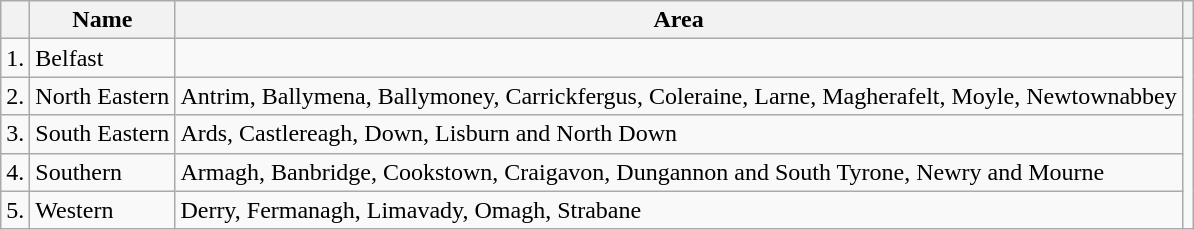<table class="wikitable">
<tr>
<th></th>
<th>Name</th>
<th>Area</th>
<th></th>
</tr>
<tr>
<td>1.</td>
<td>Belfast</td>
<td></td>
<td rowspan= 5></td>
</tr>
<tr>
<td>2.</td>
<td>North Eastern</td>
<td>Antrim, Ballymena, Ballymoney, Carrickfergus, Coleraine, Larne, Magherafelt, Moyle, Newtownabbey</td>
</tr>
<tr>
<td>3.</td>
<td>South Eastern</td>
<td>Ards, Castlereagh, Down, Lisburn and North Down</td>
</tr>
<tr>
<td>4.</td>
<td>Southern</td>
<td>Armagh, Banbridge, Cookstown, Craigavon, Dungannon and South Tyrone, Newry and Mourne</td>
</tr>
<tr>
<td>5.</td>
<td>Western</td>
<td>Derry, Fermanagh, Limavady, Omagh, Strabane</td>
</tr>
</table>
